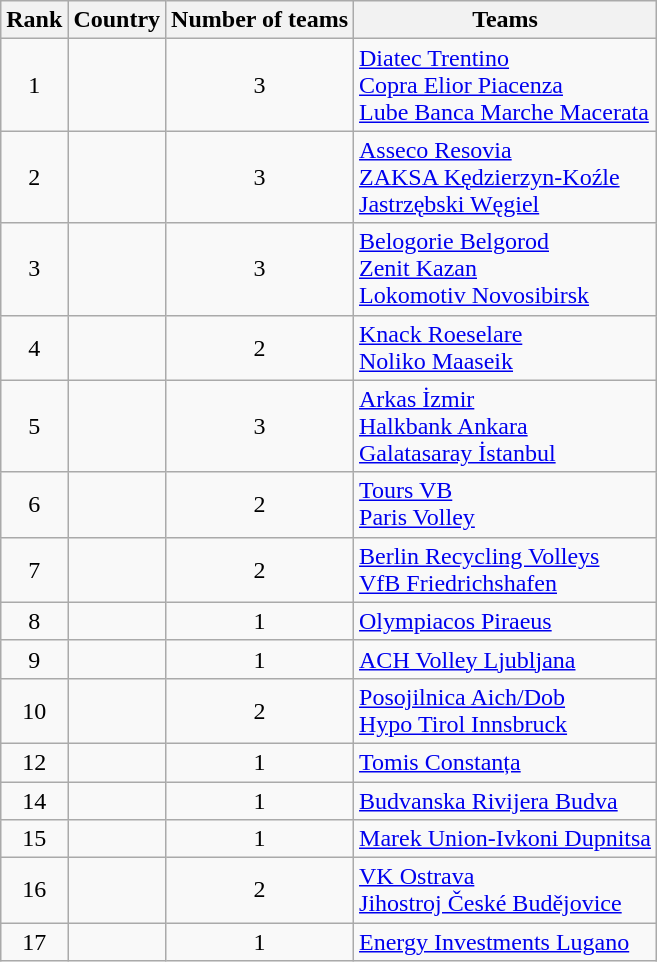<table class="wikitable" style="text-align:left">
<tr>
<th>Rank</th>
<th>Country</th>
<th>Number of teams</th>
<th>Teams</th>
</tr>
<tr>
<td align="center">1</td>
<td></td>
<td align="center">3</td>
<td><a href='#'>Diatec Trentino</a><br> <a href='#'>Copra Elior Piacenza</a><br> <a href='#'>Lube Banca Marche Macerata</a></td>
</tr>
<tr>
<td align="center">2</td>
<td></td>
<td align="center">3</td>
<td><a href='#'>Asseco Resovia</a><br> <a href='#'>ZAKSA Kędzierzyn-Koźle</a><br> <a href='#'>Jastrzębski Węgiel</a></td>
</tr>
<tr>
<td align="center">3</td>
<td></td>
<td align="center">3</td>
<td><a href='#'>Belogorie Belgorod</a><br> <a href='#'>Zenit Kazan</a><br> <a href='#'>Lokomotiv Novosibirsk</a></td>
</tr>
<tr>
<td align="center">4</td>
<td></td>
<td align="center">2</td>
<td><a href='#'>Knack Roeselare</a><br> <a href='#'>Noliko Maaseik</a></td>
</tr>
<tr>
<td align="center">5</td>
<td></td>
<td align="center">3</td>
<td><a href='#'>Arkas İzmir</a><br> <a href='#'>Halkbank Ankara</a><br> <a href='#'>Galatasaray İstanbul</a></td>
</tr>
<tr>
<td align="center">6</td>
<td></td>
<td align="center">2</td>
<td><a href='#'>Tours VB</a><br> <a href='#'>Paris Volley</a></td>
</tr>
<tr>
<td align="center">7</td>
<td></td>
<td align="center">2</td>
<td><a href='#'>Berlin Recycling Volleys</a><br> <a href='#'>VfB Friedrichshafen</a></td>
</tr>
<tr>
<td align="center">8</td>
<td></td>
<td align="center">1</td>
<td><a href='#'>Olympiacos Piraeus</a></td>
</tr>
<tr>
<td align="center">9</td>
<td></td>
<td align="center">1</td>
<td><a href='#'>ACH Volley Ljubljana</a></td>
</tr>
<tr>
<td align="center">10</td>
<td></td>
<td align="center">2</td>
<td><a href='#'>Posojilnica Aich/Dob</a><br> <a href='#'>Hypo Tirol Innsbruck</a></td>
</tr>
<tr>
<td align="center">12</td>
<td></td>
<td align="center">1</td>
<td><a href='#'>Tomis Constanța</a></td>
</tr>
<tr>
<td align="center">14</td>
<td></td>
<td align="center">1</td>
<td><a href='#'>Budvanska Rivijera Budva</a></td>
</tr>
<tr>
<td align="center">15</td>
<td></td>
<td align="center">1</td>
<td><a href='#'>Marek Union-Ivkoni Dupnitsa</a></td>
</tr>
<tr>
<td align="center">16</td>
<td></td>
<td align="center">2</td>
<td><a href='#'>VK Ostrava</a><br> <a href='#'>Jihostroj České Budějovice</a></td>
</tr>
<tr>
<td align="center">17</td>
<td></td>
<td align="center">1</td>
<td><a href='#'>Energy Investments Lugano</a></td>
</tr>
</table>
